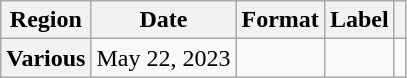<table class="wikitable plainrowheaders">
<tr>
<th scope="col">Region</th>
<th scope="col">Date</th>
<th scope="col">Format</th>
<th scope="col">Label</th>
<th scope="col"></th>
</tr>
<tr>
<th scope="row">Various</th>
<td>May 22, 2023</td>
<td></td>
<td></td>
<td align="center"></td>
</tr>
</table>
